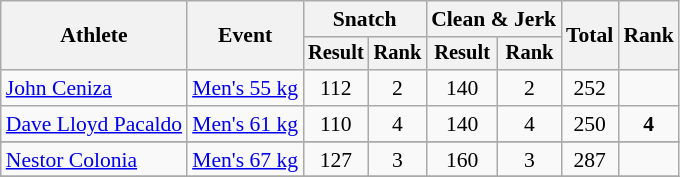<table class="wikitable" style="font-size:90%">
<tr>
<th rowspan="2">Athlete</th>
<th rowspan="2">Event</th>
<th colspan="2">Snatch</th>
<th colspan="2">Clean & Jerk</th>
<th rowspan="2">Total</th>
<th rowspan="2">Rank</th>
</tr>
<tr style="font-size:95%">
<th>Result</th>
<th>Rank</th>
<th>Result</th>
<th>Rank</th>
</tr>
<tr align=center>
<td align=left><a href='#'>John Ceniza</a></td>
<td align=left><a href='#'>Men's 55 kg</a></td>
<td>112</td>
<td>2</td>
<td>140</td>
<td>2</td>
<td>252</td>
<td></td>
</tr>
<tr align=center>
<td align=left><a href='#'>Dave Lloyd Pacaldo</a></td>
<td align=left><a href='#'>Men's 61 kg</a></td>
<td>110</td>
<td>4</td>
<td>140</td>
<td>4</td>
<td>250</td>
<td><strong>4</strong></td>
</tr>
<tr>
</tr>
<tr align=center>
<td align=left><a href='#'>Nestor Colonia</a></td>
<td align=left><a href='#'>Men's 67 kg</a></td>
<td>127</td>
<td>3</td>
<td>160</td>
<td>3</td>
<td>287</td>
<td></td>
</tr>
<tr>
</tr>
</table>
